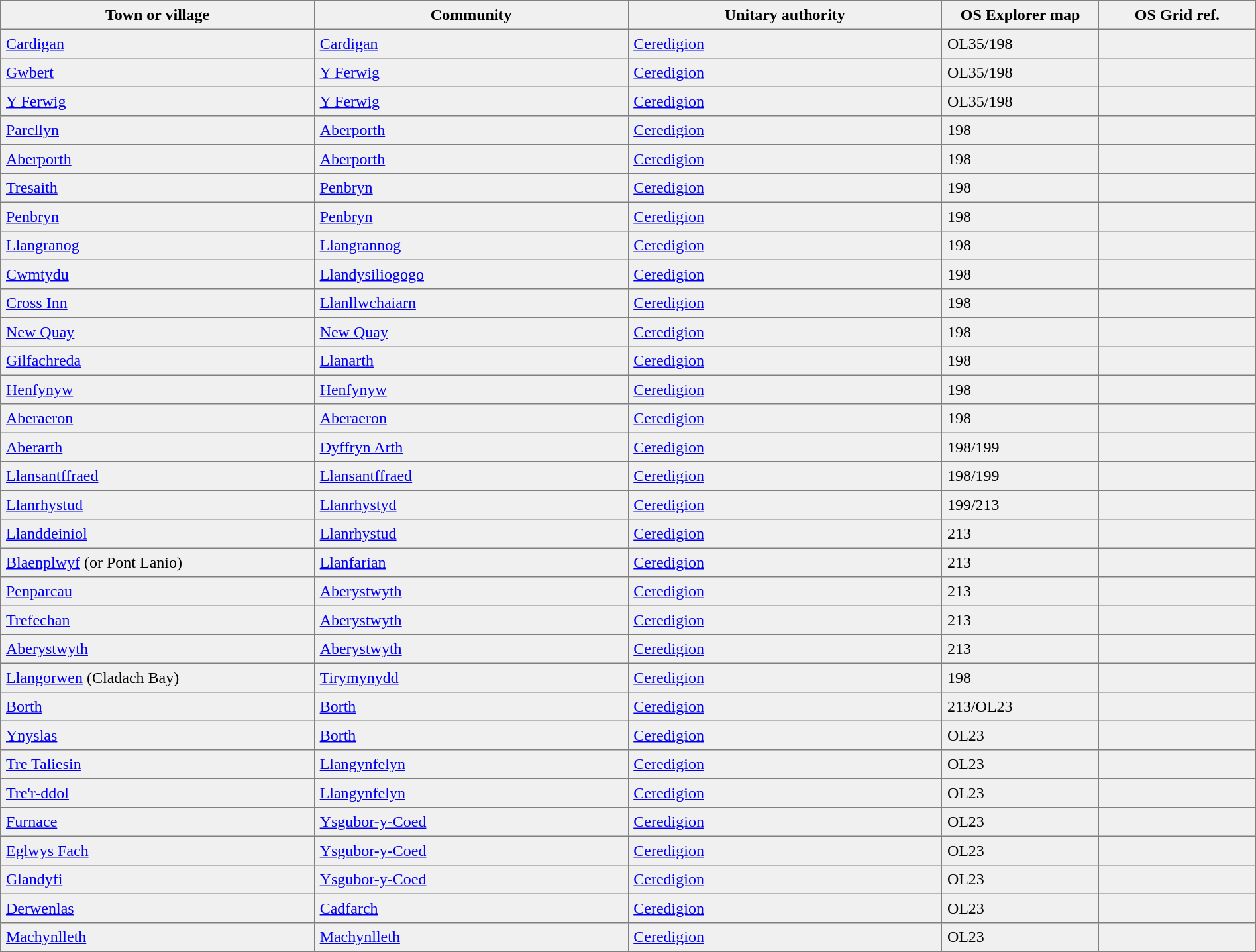<table border=1 cellspacing=0 cellpadding=5 style="border-collapse: collapse; background:#f0f0f0;">
<tr>
<th width=20%>Town or village</th>
<th width=20%>Community</th>
<th width=20%>Unitary authority</th>
<th width=10%>OS Explorer map</th>
<th width=10%>OS Grid ref.</th>
</tr>
<tr>
<td><a href='#'>Cardigan</a></td>
<td><a href='#'>Cardigan</a></td>
<td><a href='#'>Ceredigion</a></td>
<td>OL35/198</td>
<td></td>
</tr>
<tr>
<td><a href='#'>Gwbert</a></td>
<td><a href='#'>Y Ferwig</a></td>
<td><a href='#'>Ceredigion</a></td>
<td>OL35/198</td>
<td></td>
</tr>
<tr>
<td><a href='#'>Y Ferwig</a></td>
<td><a href='#'>Y Ferwig</a></td>
<td><a href='#'>Ceredigion</a></td>
<td>OL35/198</td>
<td></td>
</tr>
<tr>
<td><a href='#'>Parcllyn</a></td>
<td><a href='#'>Aberporth</a></td>
<td><a href='#'>Ceredigion</a></td>
<td>198</td>
<td></td>
</tr>
<tr>
<td><a href='#'>Aberporth</a></td>
<td><a href='#'>Aberporth</a></td>
<td><a href='#'>Ceredigion</a></td>
<td>198</td>
<td></td>
</tr>
<tr>
<td><a href='#'>Tresaith</a></td>
<td><a href='#'>Penbryn</a></td>
<td><a href='#'>Ceredigion</a></td>
<td>198</td>
<td></td>
</tr>
<tr>
<td><a href='#'>Penbryn</a></td>
<td><a href='#'>Penbryn</a></td>
<td><a href='#'>Ceredigion</a></td>
<td>198</td>
<td></td>
</tr>
<tr>
<td><a href='#'>Llangranog</a></td>
<td><a href='#'>Llangrannog</a></td>
<td><a href='#'>Ceredigion</a></td>
<td>198</td>
<td></td>
</tr>
<tr>
<td><a href='#'>Cwmtydu</a></td>
<td><a href='#'>Llandysiliogogo</a></td>
<td><a href='#'>Ceredigion</a></td>
<td>198</td>
<td></td>
</tr>
<tr>
<td><a href='#'>Cross Inn</a></td>
<td><a href='#'>Llanllwchaiarn</a></td>
<td><a href='#'>Ceredigion</a></td>
<td>198</td>
<td></td>
</tr>
<tr>
<td><a href='#'>New Quay</a></td>
<td><a href='#'>New Quay</a></td>
<td><a href='#'>Ceredigion</a></td>
<td>198</td>
<td></td>
</tr>
<tr>
<td><a href='#'>Gilfachreda</a></td>
<td><a href='#'>Llanarth</a></td>
<td><a href='#'>Ceredigion</a></td>
<td>198</td>
<td></td>
</tr>
<tr>
<td><a href='#'>Henfynyw</a></td>
<td><a href='#'>Henfynyw</a></td>
<td><a href='#'>Ceredigion</a></td>
<td>198</td>
<td></td>
</tr>
<tr>
<td><a href='#'>Aberaeron</a></td>
<td><a href='#'>Aberaeron</a></td>
<td><a href='#'>Ceredigion</a></td>
<td>198</td>
<td></td>
</tr>
<tr>
<td><a href='#'>Aberarth</a></td>
<td><a href='#'>Dyffryn Arth</a></td>
<td><a href='#'>Ceredigion</a></td>
<td>198/199</td>
<td></td>
</tr>
<tr>
<td><a href='#'>Llansantffraed</a></td>
<td><a href='#'>Llansantffraed</a></td>
<td><a href='#'>Ceredigion</a></td>
<td>198/199</td>
<td></td>
</tr>
<tr>
<td><a href='#'>Llanrhystud</a></td>
<td><a href='#'>Llanrhystyd</a></td>
<td><a href='#'>Ceredigion</a></td>
<td>199/213</td>
<td></td>
</tr>
<tr>
<td><a href='#'>Llanddeiniol</a></td>
<td><a href='#'>Llanrhystud</a></td>
<td><a href='#'>Ceredigion</a></td>
<td>213</td>
<td></td>
</tr>
<tr>
<td><a href='#'>Blaenplwyf</a> (or Pont Lanio)</td>
<td><a href='#'>Llanfarian</a></td>
<td><a href='#'>Ceredigion</a></td>
<td>213</td>
<td></td>
</tr>
<tr>
<td><a href='#'>Penparcau</a></td>
<td><a href='#'>Aberystwyth</a></td>
<td><a href='#'>Ceredigion</a></td>
<td>213</td>
<td></td>
</tr>
<tr>
<td><a href='#'>Trefechan</a></td>
<td><a href='#'>Aberystwyth</a></td>
<td><a href='#'>Ceredigion</a></td>
<td>213</td>
<td></td>
</tr>
<tr>
<td><a href='#'>Aberystwyth</a></td>
<td><a href='#'>Aberystwyth</a></td>
<td><a href='#'>Ceredigion</a></td>
<td>213</td>
<td></td>
</tr>
<tr>
<td><a href='#'>Llangorwen</a> (Cladach Bay)</td>
<td><a href='#'>Tirymynydd</a></td>
<td><a href='#'>Ceredigion</a></td>
<td>198</td>
<td></td>
</tr>
<tr>
<td><a href='#'>Borth</a></td>
<td><a href='#'>Borth</a></td>
<td><a href='#'>Ceredigion</a></td>
<td>213/OL23</td>
<td></td>
</tr>
<tr>
<td><a href='#'>Ynyslas</a></td>
<td><a href='#'>Borth</a></td>
<td><a href='#'>Ceredigion</a></td>
<td>OL23</td>
<td></td>
</tr>
<tr>
<td><a href='#'>Tre Taliesin</a></td>
<td><a href='#'>Llangynfelyn</a></td>
<td><a href='#'>Ceredigion</a></td>
<td>OL23</td>
<td></td>
</tr>
<tr>
<td><a href='#'>Tre'r-ddol</a></td>
<td><a href='#'>Llangynfelyn</a></td>
<td><a href='#'>Ceredigion</a></td>
<td>OL23</td>
<td></td>
</tr>
<tr>
<td><a href='#'>Furnace</a></td>
<td><a href='#'>Ysgubor-y-Coed</a></td>
<td><a href='#'>Ceredigion</a></td>
<td>OL23</td>
<td></td>
</tr>
<tr>
<td><a href='#'>Eglwys Fach</a></td>
<td><a href='#'>Ysgubor-y-Coed</a></td>
<td><a href='#'>Ceredigion</a></td>
<td>OL23</td>
<td></td>
</tr>
<tr>
<td><a href='#'>Glandyfi</a></td>
<td><a href='#'>Ysgubor-y-Coed</a></td>
<td><a href='#'>Ceredigion</a></td>
<td>OL23</td>
<td></td>
</tr>
<tr>
<td><a href='#'>Derwenlas</a></td>
<td><a href='#'>Cadfarch</a></td>
<td><a href='#'>Ceredigion</a></td>
<td>OL23</td>
<td></td>
</tr>
<tr>
<td><a href='#'>Machynlleth</a></td>
<td><a href='#'>Machynlleth</a></td>
<td><a href='#'>Ceredigion</a></td>
<td>OL23</td>
<td></td>
</tr>
<tr>
</tr>
</table>
